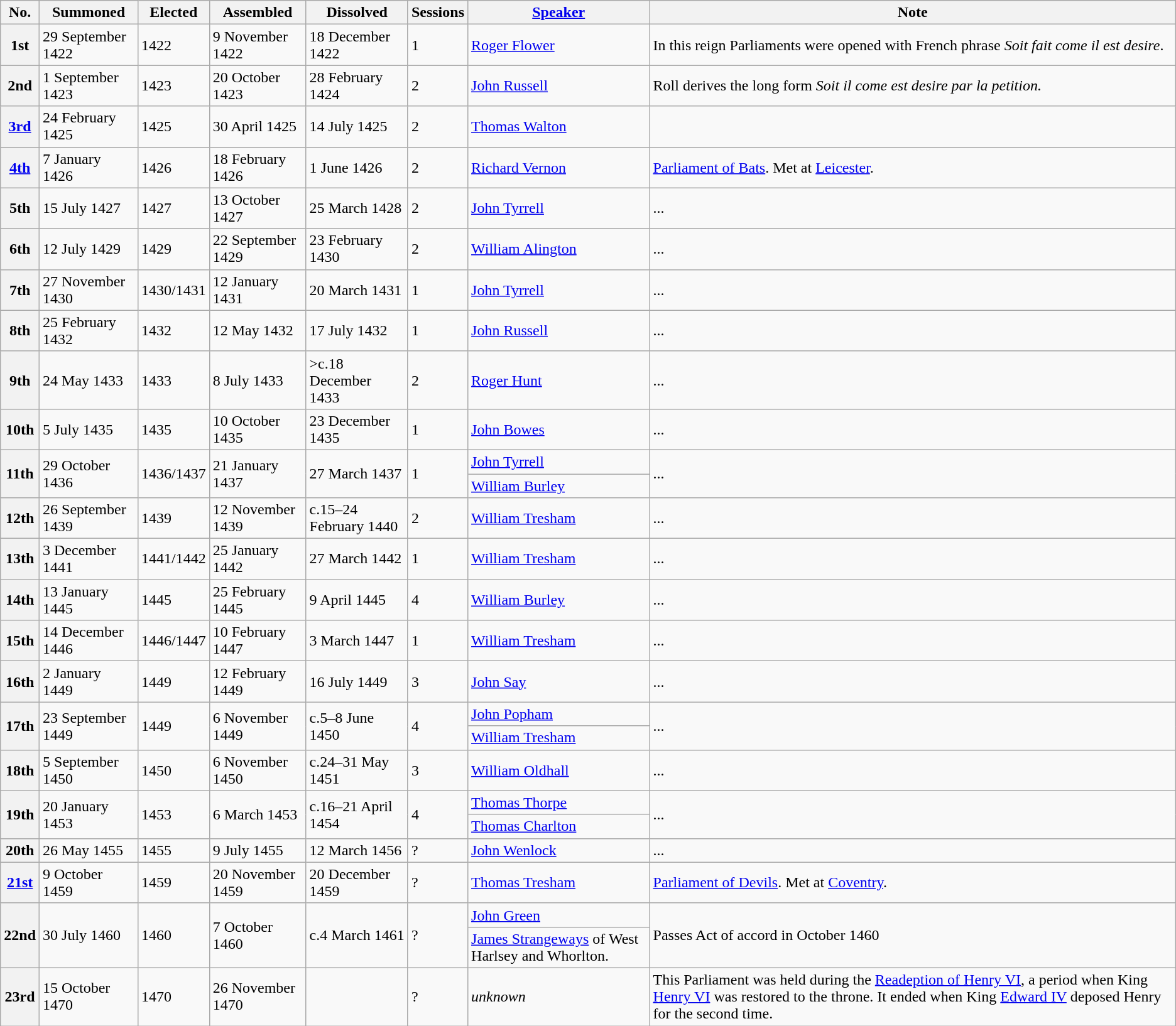<table class="wikitable">
<tr>
<th>No.</th>
<th>Summoned</th>
<th>Elected</th>
<th>Assembled</th>
<th>Dissolved</th>
<th>Sessions</th>
<th><a href='#'>Speaker</a></th>
<th>Note</th>
</tr>
<tr>
<th>1st</th>
<td>29 September 1422</td>
<td>1422</td>
<td>9 November 1422</td>
<td>18 December 1422</td>
<td>1</td>
<td><a href='#'>Roger Flower</a></td>
<td>In this reign Parliaments were opened with French phrase <em>Soit fait come il est desire</em>.</td>
</tr>
<tr>
<th>2nd</th>
<td>1 September 1423</td>
<td>1423</td>
<td>20 October 1423</td>
<td>28 February 1424</td>
<td>2</td>
<td><a href='#'>John Russell</a></td>
<td>Roll derives the long form <em>Soit il come est desire par la petition.</em></td>
</tr>
<tr>
<th><a href='#'>3rd</a></th>
<td>24 February 1425</td>
<td>1425</td>
<td>30 April 1425</td>
<td>14 July 1425</td>
<td>2</td>
<td><a href='#'>Thomas Walton</a></td>
<td></td>
</tr>
<tr>
<th><a href='#'>4th</a></th>
<td>7 January 1426</td>
<td>1426</td>
<td>18 February 1426</td>
<td>1 June 1426</td>
<td>2</td>
<td><a href='#'>Richard Vernon</a></td>
<td><a href='#'>Parliament of Bats</a>. Met at <a href='#'>Leicester</a>.</td>
</tr>
<tr>
<th>5th</th>
<td>15 July 1427</td>
<td>1427</td>
<td>13 October 1427</td>
<td>25 March 1428</td>
<td>2</td>
<td><a href='#'>John Tyrrell</a></td>
<td>...</td>
</tr>
<tr>
<th>6th</th>
<td>12 July 1429</td>
<td>1429</td>
<td>22 September 1429</td>
<td>23 February 1430</td>
<td>2</td>
<td><a href='#'>William Alington</a></td>
<td>...</td>
</tr>
<tr>
<th>7th</th>
<td>27 November 1430</td>
<td>1430/1431</td>
<td>12 January 1431</td>
<td>20 March 1431</td>
<td>1</td>
<td><a href='#'>John Tyrrell</a></td>
<td>...</td>
</tr>
<tr>
<th>8th</th>
<td>25 February 1432</td>
<td>1432</td>
<td>12 May 1432</td>
<td>17 July 1432</td>
<td>1</td>
<td><a href='#'>John Russell</a></td>
<td>...</td>
</tr>
<tr>
<th>9th</th>
<td>24 May 1433</td>
<td>1433</td>
<td>8 July 1433</td>
<td>>c.18 December 1433</td>
<td>2</td>
<td><a href='#'>Roger Hunt</a></td>
<td>...</td>
</tr>
<tr>
<th>10th</th>
<td>5 July 1435</td>
<td>1435</td>
<td>10 October 1435</td>
<td>23 December 1435</td>
<td>1</td>
<td><a href='#'>John Bowes</a></td>
<td>...</td>
</tr>
<tr>
<th rowspan=2>11th</th>
<td rowspan=2>29 October 1436</td>
<td rowspan=2>1436/1437</td>
<td rowspan=2>21 January 1437</td>
<td rowspan=2>27 March 1437</td>
<td rowspan=2>1</td>
<td><a href='#'>John Tyrrell</a></td>
<td rowspan=2>...</td>
</tr>
<tr>
<td><a href='#'>William Burley</a></td>
</tr>
<tr>
<th>12th</th>
<td>26 September 1439</td>
<td>1439</td>
<td>12 November 1439</td>
<td>c.15–24 February 1440</td>
<td>2</td>
<td><a href='#'>William Tresham</a></td>
<td>...</td>
</tr>
<tr>
<th>13th</th>
<td>3 December 1441</td>
<td>1441/1442</td>
<td>25 January 1442</td>
<td>27 March 1442</td>
<td>1</td>
<td><a href='#'>William Tresham</a></td>
<td>...</td>
</tr>
<tr>
<th>14th</th>
<td>13 January 1445</td>
<td>1445</td>
<td>25 February 1445</td>
<td>9 April 1445</td>
<td>4</td>
<td><a href='#'>William Burley</a></td>
<td>...</td>
</tr>
<tr>
<th>15th</th>
<td>14 December 1446</td>
<td>1446/1447</td>
<td>10 February 1447</td>
<td>3 March 1447</td>
<td>1</td>
<td><a href='#'>William Tresham</a></td>
<td>...</td>
</tr>
<tr>
<th>16th</th>
<td>2 January 1449</td>
<td>1449</td>
<td>12 February 1449</td>
<td>16 July 1449</td>
<td>3</td>
<td><a href='#'>John Say</a></td>
<td>...</td>
</tr>
<tr>
<th rowspan=2>17th</th>
<td rowspan=2>23 September 1449</td>
<td rowspan=2>1449</td>
<td rowspan=2>6 November 1449</td>
<td rowspan=2>c.5–8 June 1450</td>
<td rowspan=2>4</td>
<td><a href='#'>John Popham</a></td>
<td rowspan=2>...</td>
</tr>
<tr>
<td><a href='#'>William Tresham</a></td>
</tr>
<tr>
<th>18th</th>
<td>5 September 1450</td>
<td>1450</td>
<td>6 November 1450</td>
<td>c.24–31 May 1451</td>
<td>3</td>
<td><a href='#'>William Oldhall</a></td>
<td>...</td>
</tr>
<tr>
<th rowspan=2>19th</th>
<td rowspan=2>20 January 1453</td>
<td rowspan=2>1453</td>
<td rowspan=2>6 March 1453</td>
<td rowspan=2>c.16–21 April 1454</td>
<td rowspan=2>4</td>
<td><a href='#'>Thomas Thorpe</a></td>
<td rowspan=2>...</td>
</tr>
<tr>
<td><a href='#'>Thomas Charlton</a></td>
</tr>
<tr>
<th>20th</th>
<td>26 May 1455</td>
<td>1455</td>
<td>9 July 1455</td>
<td>12 March 1456</td>
<td>?</td>
<td><a href='#'>John Wenlock</a></td>
<td>...</td>
</tr>
<tr>
<th><a href='#'>21st</a></th>
<td>9 October 1459</td>
<td>1459</td>
<td>20 November 1459</td>
<td>20 December 1459</td>
<td>?</td>
<td><a href='#'>Thomas Tresham</a></td>
<td><a href='#'>Parliament of Devils</a>. Met at <a href='#'>Coventry</a>.</td>
</tr>
<tr>
<th rowspan=2>22nd</th>
<td rowspan=2>30 July 1460</td>
<td rowspan=2>1460</td>
<td rowspan=2>7 October 1460</td>
<td rowspan=2>c.4 March 1461</td>
<td rowspan=2>?</td>
<td><a href='#'>John Green</a></td>
<td rowspan=2>Passes Act of accord in October 1460</td>
</tr>
<tr>
<td><a href='#'>James Strangeways</a> of West Harlsey and Whorlton.</td>
</tr>
<tr>
<th>23rd</th>
<td>15 October 1470</td>
<td>1470</td>
<td>26 November 1470</td>
<td></td>
<td>?</td>
<td><em>unknown</em></td>
<td>This Parliament was held during the <a href='#'>Readeption of Henry VI</a>, a period when King <a href='#'>Henry VI</a> was restored to the throne. It ended when King <a href='#'>Edward IV</a> deposed Henry for the second time.</td>
</tr>
</table>
